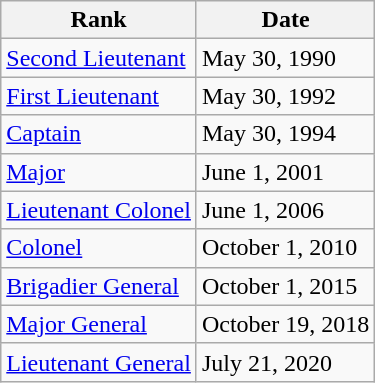<table class="wikitable">
<tr>
<th>Rank</th>
<th>Date</th>
</tr>
<tr>
<td> <a href='#'>Second Lieutenant</a></td>
<td>May 30, 1990</td>
</tr>
<tr>
<td> <a href='#'>First Lieutenant</a></td>
<td>May 30, 1992</td>
</tr>
<tr>
<td> <a href='#'>Captain</a></td>
<td>May 30, 1994</td>
</tr>
<tr>
<td> <a href='#'>Major</a></td>
<td>June 1, 2001</td>
</tr>
<tr>
<td> <a href='#'>Lieutenant Colonel</a></td>
<td>June 1, 2006</td>
</tr>
<tr>
<td> <a href='#'>Colonel</a></td>
<td>October 1, 2010</td>
</tr>
<tr>
<td> <a href='#'>Brigadier General</a></td>
<td>October 1, 2015</td>
</tr>
<tr>
<td> <a href='#'>Major General</a></td>
<td>October 19, 2018</td>
</tr>
<tr>
<td> <a href='#'>Lieutenant General</a></td>
<td>July 21, 2020</td>
</tr>
</table>
